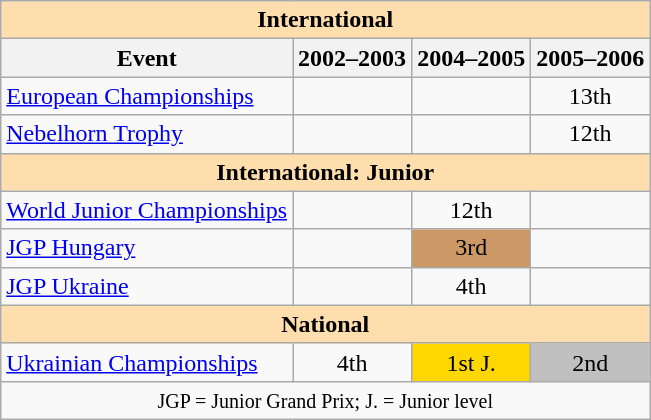<table class="wikitable" style="text-align:center">
<tr>
<th style="background-color: #ffdead; " colspan=4 align=center>International</th>
</tr>
<tr>
<th>Event</th>
<th>2002–2003</th>
<th>2004–2005</th>
<th>2005–2006</th>
</tr>
<tr>
<td align=left><a href='#'>European Championships</a></td>
<td></td>
<td></td>
<td>13th</td>
</tr>
<tr>
<td align=left><a href='#'>Nebelhorn Trophy</a></td>
<td></td>
<td></td>
<td>12th</td>
</tr>
<tr>
<th style="background-color: #ffdead; " colspan=4 align=center>International: Junior</th>
</tr>
<tr>
<td align=left><a href='#'>World Junior Championships</a></td>
<td></td>
<td>12th</td>
<td></td>
</tr>
<tr>
<td align=left><a href='#'>JGP Hungary</a></td>
<td></td>
<td bgcolor=cc9966>3rd</td>
<td></td>
</tr>
<tr>
<td align=left><a href='#'>JGP Ukraine</a></td>
<td></td>
<td>4th</td>
<td></td>
</tr>
<tr>
<th style="background-color: #ffdead; " colspan=4 align=center>National</th>
</tr>
<tr>
<td align=left><a href='#'>Ukrainian Championships</a></td>
<td>4th</td>
<td bgcolor=gold>1st J.</td>
<td bgcolor=silver>2nd</td>
</tr>
<tr>
<td colspan=4 align=center><small> JGP = Junior Grand Prix; J. = Junior level </small></td>
</tr>
</table>
